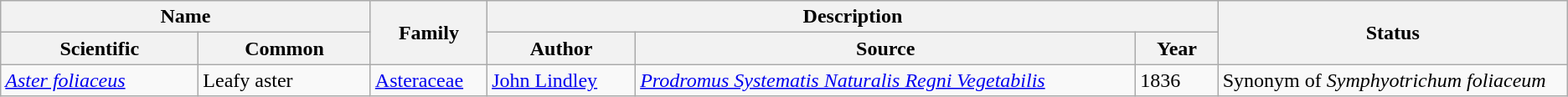<table class="wikitable sortable">
<tr>
<th colspan="2" scope="col" width="10%">Name</th>
<th rowspan="2" scope="col" width="1%">Family</th>
<th colspan="3" scope="col" width="20%">Description</th>
<th rowspan="2" scope="col" width="10%">Status</th>
</tr>
<tr>
<th>Scientific</th>
<th>Common</th>
<th>Author</th>
<th>Source</th>
<th>Year</th>
</tr>
<tr>
<td><em><a href='#'>Aster foliaceus</a></em></td>
<td>Leafy aster</td>
<td><a href='#'>Asteraceae</a></td>
<td><a href='#'>John Lindley</a></td>
<td><em><a href='#'>Prodromus Systematis Naturalis Regni Vegetabilis</a></em></td>
<td>1836</td>
<td>Synonym of <em>Symphyotrichum foliaceum</em></td>
</tr>
</table>
